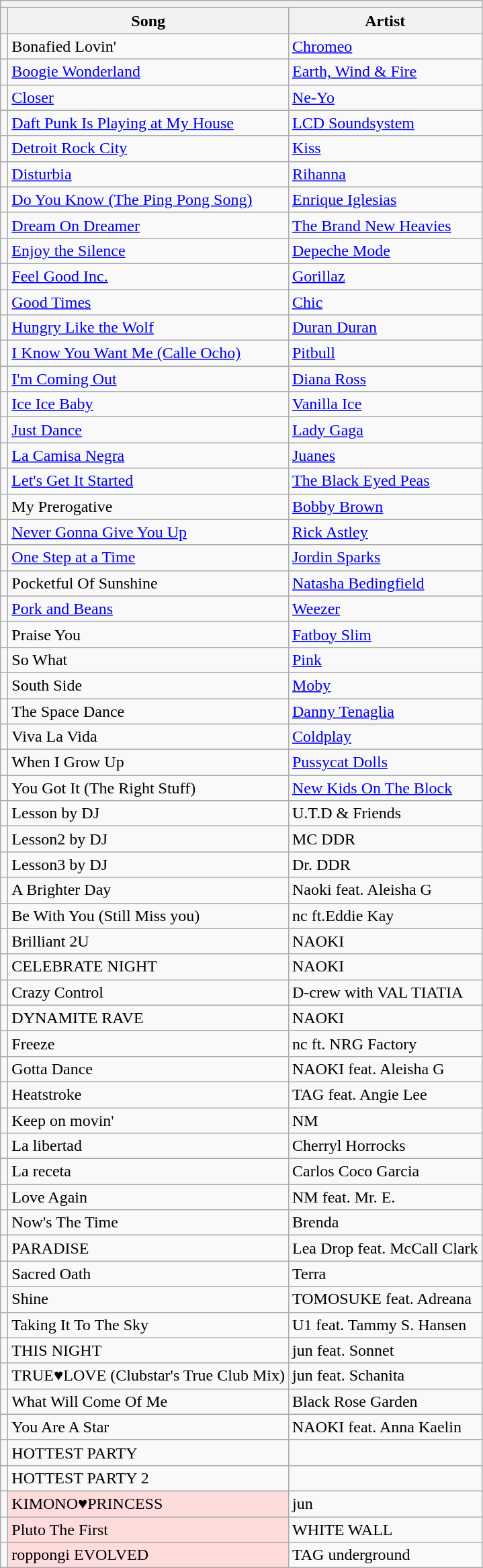<table class="wikitable collapsible collapsed" !colspan="2">
<tr>
<th colspan="3"></th>
</tr>
<tr>
<th></th>
<th>Song</th>
<th>Artist</th>
</tr>
<tr>
<td></td>
<td>Bonafied Lovin'</td>
<td><a href='#'>Chromeo</a></td>
</tr>
<tr>
<td></td>
<td><a href='#'>Boogie Wonderland</a></td>
<td><a href='#'>Earth, Wind & Fire</a></td>
</tr>
<tr>
<td></td>
<td><a href='#'>Closer</a></td>
<td><a href='#'>Ne-Yo</a></td>
</tr>
<tr>
<td></td>
<td><a href='#'>Daft Punk Is Playing at My House</a></td>
<td><a href='#'>LCD Soundsystem</a></td>
</tr>
<tr>
<td></td>
<td><a href='#'>Detroit Rock City</a></td>
<td><a href='#'>Kiss</a></td>
</tr>
<tr>
<td></td>
<td><a href='#'>Disturbia</a></td>
<td><a href='#'>Rihanna</a></td>
</tr>
<tr>
<td></td>
<td><a href='#'>Do You Know (The Ping Pong Song)</a></td>
<td><a href='#'>Enrique Iglesias</a></td>
</tr>
<tr>
<td></td>
<td><a href='#'>Dream On Dreamer</a></td>
<td><a href='#'>The Brand New Heavies</a></td>
</tr>
<tr>
<td></td>
<td><a href='#'>Enjoy the Silence</a></td>
<td><a href='#'>Depeche Mode</a></td>
</tr>
<tr>
<td></td>
<td><a href='#'>Feel Good Inc.</a></td>
<td><a href='#'>Gorillaz</a></td>
</tr>
<tr>
<td></td>
<td><a href='#'>Good Times</a></td>
<td><a href='#'>Chic</a></td>
</tr>
<tr>
<td></td>
<td><a href='#'>Hungry Like the Wolf</a></td>
<td><a href='#'>Duran Duran</a></td>
</tr>
<tr>
<td></td>
<td><a href='#'>I Know You Want Me (Calle Ocho)</a></td>
<td><a href='#'>Pitbull</a></td>
</tr>
<tr>
<td></td>
<td><a href='#'>I'm Coming Out</a></td>
<td><a href='#'>Diana Ross</a></td>
</tr>
<tr>
<td></td>
<td><a href='#'>Ice Ice Baby</a></td>
<td><a href='#'>Vanilla Ice</a></td>
</tr>
<tr>
<td></td>
<td><a href='#'>Just Dance</a></td>
<td><a href='#'>Lady Gaga</a></td>
</tr>
<tr>
<td></td>
<td><a href='#'>La Camisa Negra</a></td>
<td><a href='#'>Juanes</a></td>
</tr>
<tr>
<td></td>
<td><a href='#'>Let's Get It Started</a></td>
<td><a href='#'>The Black Eyed Peas</a></td>
</tr>
<tr>
<td></td>
<td>My Prerogative</td>
<td><a href='#'>Bobby Brown</a></td>
</tr>
<tr>
<td></td>
<td><a href='#'>Never Gonna Give You Up</a></td>
<td><a href='#'>Rick Astley</a></td>
</tr>
<tr>
<td></td>
<td><a href='#'>One Step at a Time</a></td>
<td><a href='#'>Jordin Sparks</a></td>
</tr>
<tr>
<td></td>
<td>Pocketful Of Sunshine</td>
<td><a href='#'>Natasha Bedingfield</a></td>
</tr>
<tr>
<td></td>
<td><a href='#'>Pork and Beans</a></td>
<td><a href='#'>Weezer</a></td>
</tr>
<tr>
<td></td>
<td>Praise You</td>
<td><a href='#'>Fatboy Slim</a></td>
</tr>
<tr>
<td></td>
<td>So What</td>
<td><a href='#'>Pink</a></td>
</tr>
<tr>
<td></td>
<td>South Side</td>
<td><a href='#'>Moby</a></td>
</tr>
<tr>
<td></td>
<td>The Space Dance</td>
<td><a href='#'>Danny Tenaglia</a></td>
</tr>
<tr>
<td></td>
<td>Viva La Vida</td>
<td><a href='#'>Coldplay</a></td>
</tr>
<tr>
<td></td>
<td>When I Grow Up</td>
<td><a href='#'>Pussycat Dolls</a></td>
</tr>
<tr>
<td></td>
<td>You Got It (The Right Stuff)</td>
<td><a href='#'>New Kids On The Block</a></td>
</tr>
<tr>
<td></td>
<td>Lesson by DJ</td>
<td>U.T.D & Friends</td>
</tr>
<tr>
<td></td>
<td>Lesson2 by DJ</td>
<td>MC DDR</td>
</tr>
<tr>
<td></td>
<td>Lesson3 by DJ</td>
<td>Dr. DDR</td>
</tr>
<tr>
<td></td>
<td>A Brighter Day</td>
<td>Naoki feat. Aleisha G</td>
</tr>
<tr>
<td></td>
<td>Be With You (Still Miss you)</td>
<td>nc ft.Eddie Kay</td>
</tr>
<tr>
<td></td>
<td>Brilliant 2U</td>
<td>NAOKI</td>
</tr>
<tr>
<td></td>
<td>CELEBRATE NIGHT</td>
<td>NAOKI</td>
</tr>
<tr>
<td></td>
<td>Crazy Control</td>
<td>D-crew with VAL TIATIA</td>
</tr>
<tr>
<td></td>
<td>DYNAMITE RAVE</td>
<td>NAOKI</td>
</tr>
<tr>
<td></td>
<td>Freeze</td>
<td>nc ft. NRG Factory</td>
</tr>
<tr>
<td></td>
<td>Gotta Dance</td>
<td>NAOKI feat. Aleisha G</td>
</tr>
<tr>
<td></td>
<td>Heatstroke</td>
<td>TAG feat. Angie Lee</td>
</tr>
<tr>
<td></td>
<td>Keep on movin'</td>
<td>NM</td>
</tr>
<tr>
<td></td>
<td>La libertad</td>
<td>Cherryl Horrocks</td>
</tr>
<tr>
<td></td>
<td>La receta</td>
<td>Carlos Coco Garcia</td>
</tr>
<tr>
<td></td>
<td>Love Again</td>
<td>NM feat. Mr. E.</td>
</tr>
<tr>
<td></td>
<td>Now's The Time</td>
<td>Brenda</td>
</tr>
<tr>
<td></td>
<td>PARADISE</td>
<td>Lea Drop feat. McCall Clark</td>
</tr>
<tr>
<td></td>
<td>Sacred Oath</td>
<td>Terra</td>
</tr>
<tr>
<td></td>
<td>Shine</td>
<td>TOMOSUKE feat. Adreana</td>
</tr>
<tr>
<td></td>
<td>Taking It To The Sky</td>
<td>U1 feat. Tammy S. Hansen</td>
</tr>
<tr>
<td></td>
<td>THIS NIGHT</td>
<td>jun feat. Sonnet</td>
</tr>
<tr>
<td></td>
<td>TRUE♥LOVE (Clubstar's True Club Mix)</td>
<td>jun feat. Schanita</td>
</tr>
<tr>
<td></td>
<td>What Will Come Of Me</td>
<td>Black Rose Garden</td>
</tr>
<tr>
<td></td>
<td>You Are A Star</td>
<td>NAOKI feat. Anna Kaelin</td>
</tr>
<tr>
<td></td>
<td>HOTTEST PARTY</td>
<td></td>
</tr>
<tr>
<td></td>
<td>HOTTEST PARTY 2</td>
<td></td>
</tr>
<tr>
<td></td>
<td style="background:#FFDCDC;">KIMONO♥PRINCESS</td>
<td>jun</td>
</tr>
<tr>
<td></td>
<td style="background:#FFDCDC;">Pluto The First</td>
<td>WHITE WALL</td>
</tr>
<tr>
<td></td>
<td style="background:#FFDCDC;">roppongi EVOLVED</td>
<td>TAG underground</td>
</tr>
</table>
